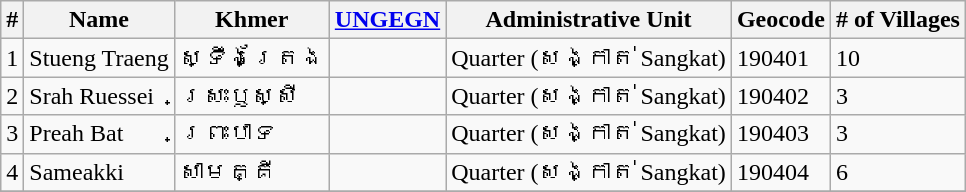<table class="wikitable sortable">
<tr>
<th>#</th>
<th>Name</th>
<th>Khmer</th>
<th><a href='#'>UNGEGN</a></th>
<th>Administrative Unit</th>
<th>Geocode</th>
<th># of Villages</th>
</tr>
<tr>
<td>1</td>
<td>Stueng Traeng</td>
<td>ស្ទឹងត្រែង</td>
<td></td>
<td>Quarter (សង្កាត់ Sangkat)</td>
<td>190401</td>
<td>10</td>
</tr>
<tr>
<td>2</td>
<td>Srah Ruessei</td>
<td>ស្រះឫស្សី</td>
<td></td>
<td>Quarter (សង្កាត់ Sangkat)</td>
<td>190402</td>
<td>3</td>
</tr>
<tr>
<td>3</td>
<td>Preah Bat</td>
<td>ព្រះបាទ</td>
<td></td>
<td>Quarter (សង្កាត់ Sangkat)</td>
<td>190403</td>
<td>3</td>
</tr>
<tr>
<td>4</td>
<td>Sameakki</td>
<td>សាមគ្គី</td>
<td></td>
<td>Quarter (សង្កាត់ Sangkat)</td>
<td>190404</td>
<td>6</td>
</tr>
<tr>
</tr>
</table>
